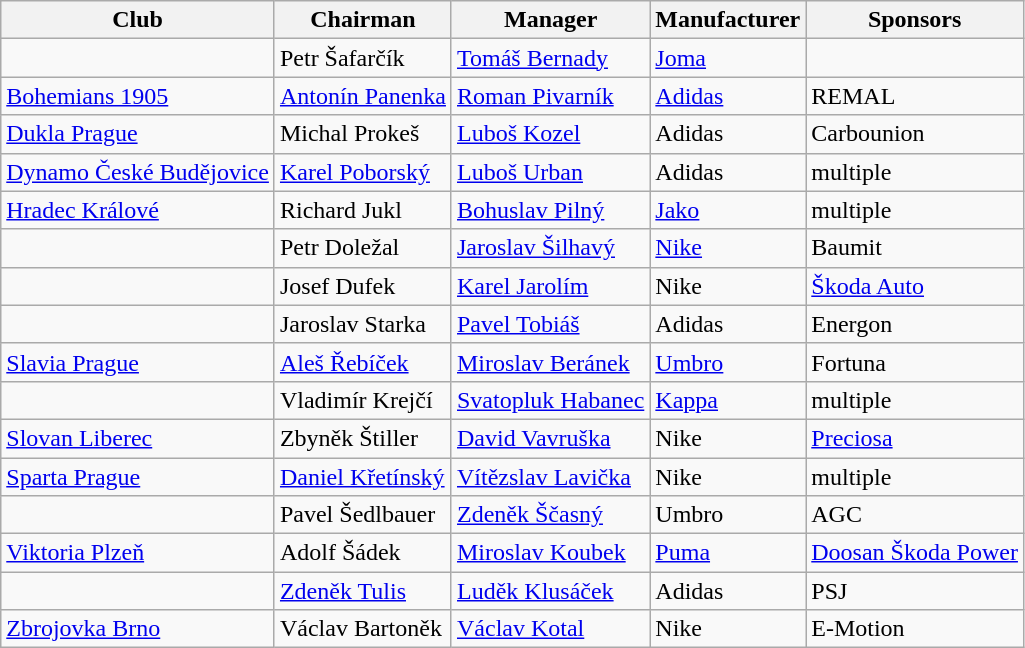<table class="wikitable sortable">
<tr>
<th>Club</th>
<th>Chairman</th>
<th>Manager</th>
<th>Manufacturer</th>
<th>Sponsors</th>
</tr>
<tr>
<td></td>
<td> Petr Šafarčík</td>
<td> <a href='#'>Tomáš Bernady</a></td>
<td><a href='#'>Joma</a></td>
<td></td>
</tr>
<tr>
<td><a href='#'>Bohemians 1905</a></td>
<td> <a href='#'>Antonín Panenka</a></td>
<td> <a href='#'>Roman Pivarník</a></td>
<td><a href='#'>Adidas</a></td>
<td>REMAL</td>
</tr>
<tr>
<td><a href='#'>Dukla Prague</a></td>
<td> Michal Prokeš</td>
<td> <a href='#'>Luboš Kozel</a></td>
<td>Adidas</td>
<td>Carbounion</td>
</tr>
<tr>
<td><a href='#'>Dynamo České Budějovice</a></td>
<td> <a href='#'>Karel Poborský</a></td>
<td> <a href='#'>Luboš Urban</a></td>
<td>Adidas</td>
<td>multiple</td>
</tr>
<tr>
<td><a href='#'>Hradec Králové</a></td>
<td> Richard Jukl</td>
<td> <a href='#'>Bohuslav Pilný</a></td>
<td><a href='#'>Jako</a></td>
<td>multiple</td>
</tr>
<tr>
<td></td>
<td> Petr Doležal</td>
<td> <a href='#'>Jaroslav Šilhavý</a></td>
<td><a href='#'>Nike</a></td>
<td>Baumit</td>
</tr>
<tr>
<td></td>
<td> Josef Dufek</td>
<td> <a href='#'>Karel Jarolím</a></td>
<td>Nike</td>
<td><a href='#'>Škoda Auto</a></td>
</tr>
<tr>
<td></td>
<td> Jaroslav Starka</td>
<td> <a href='#'>Pavel Tobiáš</a></td>
<td>Adidas</td>
<td>Energon</td>
</tr>
<tr>
<td><a href='#'>Slavia Prague</a></td>
<td> <a href='#'>Aleš Řebíček</a></td>
<td> <a href='#'>Miroslav Beránek</a></td>
<td><a href='#'>Umbro</a></td>
<td>Fortuna</td>
</tr>
<tr>
<td></td>
<td> Vladimír Krejčí</td>
<td> <a href='#'>Svatopluk Habanec</a></td>
<td><a href='#'>Kappa</a></td>
<td>multiple</td>
</tr>
<tr>
<td><a href='#'>Slovan Liberec</a></td>
<td> Zbyněk Štiller</td>
<td> <a href='#'>David Vavruška</a></td>
<td>Nike</td>
<td><a href='#'>Preciosa</a></td>
</tr>
<tr>
<td><a href='#'>Sparta Prague</a></td>
<td> <a href='#'>Daniel Křetínský</a></td>
<td> <a href='#'>Vítězslav Lavička</a></td>
<td>Nike</td>
<td>multiple</td>
</tr>
<tr>
<td></td>
<td> Pavel Šedlbauer</td>
<td> <a href='#'>Zdeněk Ščasný</a></td>
<td>Umbro</td>
<td>AGC</td>
</tr>
<tr>
<td><a href='#'>Viktoria Plzeň</a></td>
<td> Adolf Šádek</td>
<td> <a href='#'>Miroslav Koubek</a></td>
<td><a href='#'>Puma</a></td>
<td><a href='#'>Doosan Škoda Power</a></td>
</tr>
<tr>
<td></td>
<td> <a href='#'>Zdeněk Tulis</a></td>
<td> <a href='#'>Luděk Klusáček</a></td>
<td>Adidas</td>
<td>PSJ</td>
</tr>
<tr>
<td><a href='#'>Zbrojovka Brno</a></td>
<td> Václav Bartoněk</td>
<td> <a href='#'>Václav Kotal</a></td>
<td>Nike</td>
<td>E-Motion</td>
</tr>
</table>
